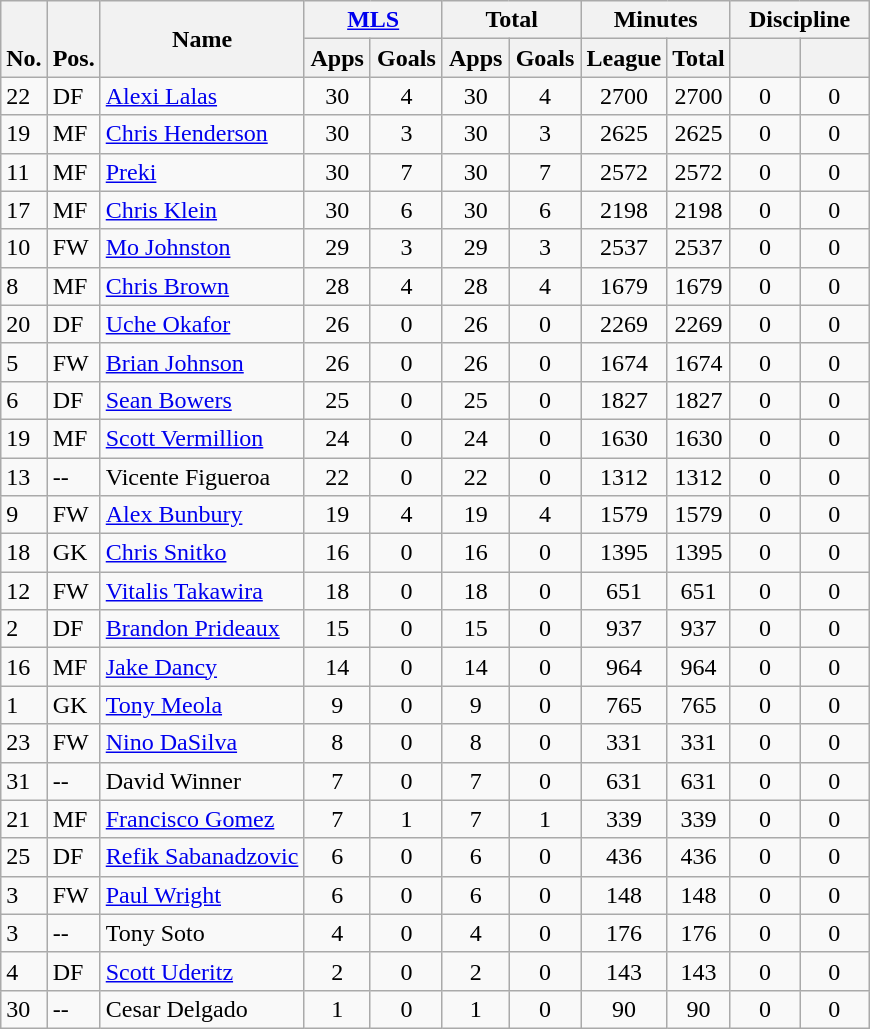<table class="wikitable" style="text-align:center">
<tr>
<th rowspan="2" valign="bottom">No.</th>
<th rowspan="2" valign="bottom">Pos.</th>
<th rowspan="2">Name</th>
<th colspan="2" width="85"><a href='#'>MLS</a></th>
<th colspan="2" width="85">Total</th>
<th colspan="2" width="85">Minutes</th>
<th colspan="2" width="85">Discipline</th>
</tr>
<tr>
<th>Apps</th>
<th>Goals</th>
<th>Apps</th>
<th>Goals</th>
<th>League</th>
<th>Total</th>
<th></th>
<th></th>
</tr>
<tr>
<td align="left">22</td>
<td align="left">DF</td>
<td align="left"> <a href='#'>Alexi Lalas</a></td>
<td>30</td>
<td>4</td>
<td>30</td>
<td>4</td>
<td>2700</td>
<td>2700</td>
<td>0</td>
<td>0</td>
</tr>
<tr>
<td align="left">19</td>
<td align="left">MF</td>
<td align="left"> <a href='#'>Chris Henderson</a></td>
<td>30</td>
<td>3</td>
<td>30</td>
<td>3</td>
<td>2625</td>
<td>2625</td>
<td>0</td>
<td>0</td>
</tr>
<tr>
<td align="left">11</td>
<td align="left">MF</td>
<td align="left"> <a href='#'>Preki</a></td>
<td>30</td>
<td>7</td>
<td>30</td>
<td>7</td>
<td>2572</td>
<td>2572</td>
<td>0</td>
<td>0</td>
</tr>
<tr>
<td align="left">17</td>
<td align="left">MF</td>
<td align="left"> <a href='#'>Chris Klein</a></td>
<td>30</td>
<td>6</td>
<td>30</td>
<td>6</td>
<td>2198</td>
<td>2198</td>
<td>0</td>
<td>0</td>
</tr>
<tr>
<td align="left">10</td>
<td align="left">FW</td>
<td align="left"> <a href='#'>Mo Johnston</a></td>
<td>29</td>
<td>3</td>
<td>29</td>
<td>3</td>
<td>2537</td>
<td>2537</td>
<td>0</td>
<td>0</td>
</tr>
<tr>
<td align="left">8</td>
<td align="left">MF</td>
<td align="left"> <a href='#'>Chris Brown</a></td>
<td>28</td>
<td>4</td>
<td>28</td>
<td>4</td>
<td>1679</td>
<td>1679</td>
<td>0</td>
<td>0</td>
</tr>
<tr>
<td align="left">20</td>
<td align="left">DF</td>
<td align="left"> <a href='#'>Uche Okafor</a></td>
<td>26</td>
<td>0</td>
<td>26</td>
<td>0</td>
<td>2269</td>
<td>2269</td>
<td>0</td>
<td>0</td>
</tr>
<tr>
<td align="left">5</td>
<td align="left">FW</td>
<td align="left"> <a href='#'>Brian Johnson</a></td>
<td>26</td>
<td>0</td>
<td>26</td>
<td>0</td>
<td>1674</td>
<td>1674</td>
<td>0</td>
<td>0</td>
</tr>
<tr>
<td align="left">6</td>
<td align="left">DF</td>
<td align="left"> <a href='#'>Sean Bowers</a></td>
<td>25</td>
<td>0</td>
<td>25</td>
<td>0</td>
<td>1827</td>
<td>1827</td>
<td>0</td>
<td>0</td>
</tr>
<tr>
<td align="left">19</td>
<td align="left">MF</td>
<td align="left"> <a href='#'>Scott Vermillion</a></td>
<td>24</td>
<td>0</td>
<td>24</td>
<td>0</td>
<td>1630</td>
<td>1630</td>
<td>0</td>
<td>0</td>
</tr>
<tr>
<td align="left">13</td>
<td align="left">--</td>
<td align="left"> Vicente Figueroa</td>
<td>22</td>
<td>0</td>
<td>22</td>
<td>0</td>
<td>1312</td>
<td>1312</td>
<td>0</td>
<td>0</td>
</tr>
<tr>
<td align="left">9</td>
<td align="left">FW</td>
<td align="left"> <a href='#'>Alex Bunbury</a></td>
<td>19</td>
<td>4</td>
<td>19</td>
<td>4</td>
<td>1579</td>
<td>1579</td>
<td>0</td>
<td>0</td>
</tr>
<tr>
<td align="left">18</td>
<td align="left">GK</td>
<td align="left"> <a href='#'>Chris Snitko</a></td>
<td>16</td>
<td>0</td>
<td>16</td>
<td>0</td>
<td>1395</td>
<td>1395</td>
<td>0</td>
<td>0</td>
</tr>
<tr>
<td align="left">12</td>
<td align="left">FW</td>
<td align="left"> <a href='#'>Vitalis Takawira</a></td>
<td>18</td>
<td>0</td>
<td>18</td>
<td>0</td>
<td>651</td>
<td>651</td>
<td>0</td>
<td>0</td>
</tr>
<tr>
<td align="left">2</td>
<td align="left">DF</td>
<td align="left"> <a href='#'>Brandon Prideaux</a></td>
<td>15</td>
<td>0</td>
<td>15</td>
<td>0</td>
<td>937</td>
<td>937</td>
<td>0</td>
<td>0</td>
</tr>
<tr>
<td align="left">16</td>
<td align="left">MF</td>
<td align="left"> <a href='#'>Jake Dancy</a></td>
<td>14</td>
<td>0</td>
<td>14</td>
<td>0</td>
<td>964</td>
<td>964</td>
<td>0</td>
<td>0</td>
</tr>
<tr>
<td align="left">1</td>
<td align="left">GK</td>
<td align="left"> <a href='#'>Tony Meola</a></td>
<td>9</td>
<td>0</td>
<td>9</td>
<td>0</td>
<td>765</td>
<td>765</td>
<td>0</td>
<td>0</td>
</tr>
<tr>
<td align="left">23</td>
<td align="left">FW</td>
<td align="left"> <a href='#'>Nino DaSilva</a></td>
<td>8</td>
<td>0</td>
<td>8</td>
<td>0</td>
<td>331</td>
<td>331</td>
<td>0</td>
<td>0</td>
</tr>
<tr>
<td align="left">31</td>
<td align="left">--</td>
<td align="left"> David Winner</td>
<td>7</td>
<td>0</td>
<td>7</td>
<td>0</td>
<td>631</td>
<td>631</td>
<td>0</td>
<td>0</td>
</tr>
<tr>
<td align="left">21</td>
<td align="left">MF</td>
<td align="left"> <a href='#'>Francisco Gomez</a></td>
<td>7</td>
<td>1</td>
<td>7</td>
<td>1</td>
<td>339</td>
<td>339</td>
<td>0</td>
<td>0</td>
</tr>
<tr>
<td align="left">25</td>
<td align="left">DF</td>
<td align="left"> <a href='#'>Refik Sabanadzovic</a></td>
<td>6</td>
<td>0</td>
<td>6</td>
<td>0</td>
<td>436</td>
<td>436</td>
<td>0</td>
<td>0</td>
</tr>
<tr>
<td align="left">3</td>
<td align="left">FW</td>
<td align="left"> <a href='#'>Paul Wright</a></td>
<td>6</td>
<td>0</td>
<td>6</td>
<td>0</td>
<td>148</td>
<td>148</td>
<td>0</td>
<td>0</td>
</tr>
<tr>
<td align="left">3</td>
<td align="left">--</td>
<td align="left"> Tony Soto</td>
<td>4</td>
<td>0</td>
<td>4</td>
<td>0</td>
<td>176</td>
<td>176</td>
<td>0</td>
<td>0</td>
</tr>
<tr>
<td align="left">4</td>
<td align="left">DF</td>
<td align="left"> <a href='#'>Scott Uderitz</a></td>
<td>2</td>
<td>0</td>
<td>2</td>
<td>0</td>
<td>143</td>
<td>143</td>
<td>0</td>
<td>0</td>
</tr>
<tr>
<td align="left">30</td>
<td align="left">--</td>
<td align="left"> Cesar Delgado</td>
<td>1</td>
<td>0</td>
<td>1</td>
<td>0</td>
<td>90</td>
<td>90</td>
<td>0</td>
<td>0</td>
</tr>
</table>
